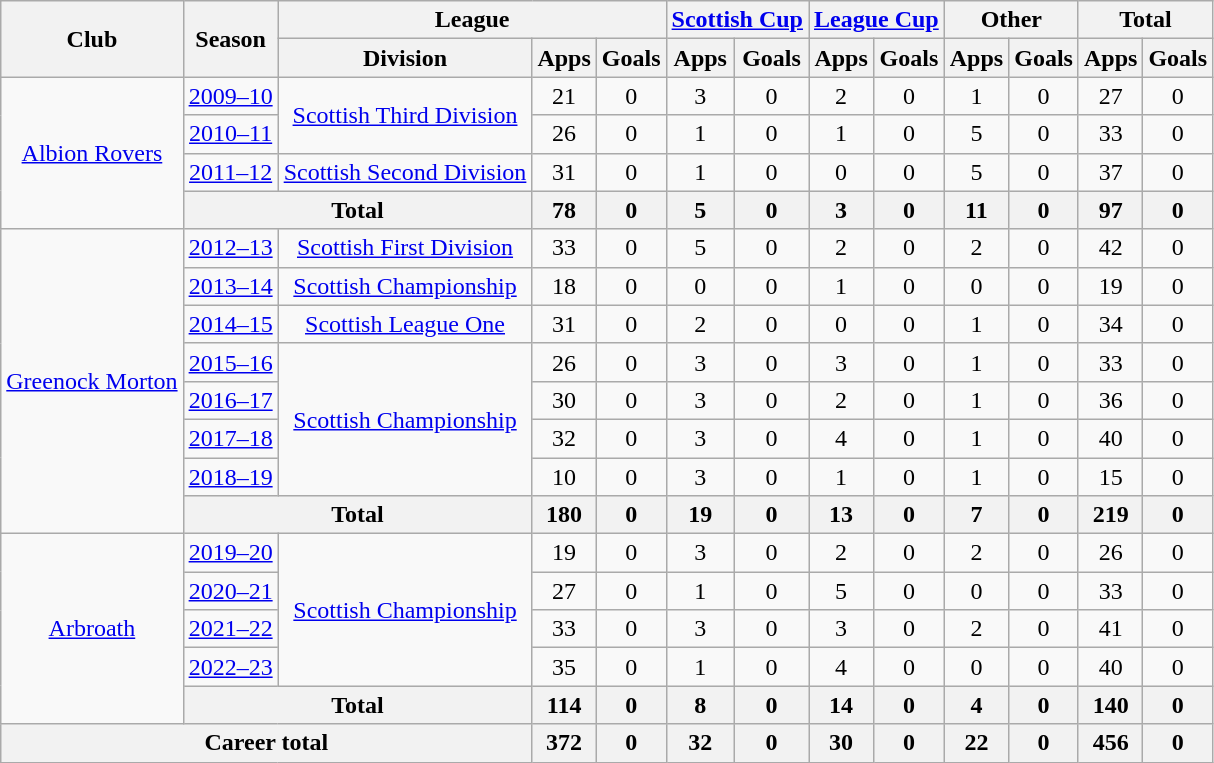<table class="wikitable" style="text-align: center">
<tr>
<th rowspan="2">Club</th>
<th rowspan="2">Season</th>
<th colspan="3">League</th>
<th colspan="2"><a href='#'>Scottish Cup</a></th>
<th colspan="2"><a href='#'>League Cup</a></th>
<th colspan="2">Other</th>
<th colspan="2">Total</th>
</tr>
<tr>
<th>Division</th>
<th>Apps</th>
<th>Goals</th>
<th>Apps</th>
<th>Goals</th>
<th>Apps</th>
<th>Goals</th>
<th>Apps</th>
<th>Goals</th>
<th>Apps</th>
<th>Goals</th>
</tr>
<tr>
<td rowspan="4"><a href='#'>Albion Rovers</a></td>
<td><a href='#'>2009–10</a></td>
<td rowspan="2"><a href='#'>Scottish Third Division</a></td>
<td>21</td>
<td>0</td>
<td>3</td>
<td>0</td>
<td>2</td>
<td>0</td>
<td>1</td>
<td>0</td>
<td>27</td>
<td>0</td>
</tr>
<tr>
<td><a href='#'>2010–11</a></td>
<td>26</td>
<td>0</td>
<td>1</td>
<td>0</td>
<td>1</td>
<td>0</td>
<td>5</td>
<td>0</td>
<td>33</td>
<td>0</td>
</tr>
<tr>
<td><a href='#'>2011–12</a></td>
<td><a href='#'>Scottish Second Division</a></td>
<td>31</td>
<td>0</td>
<td>1</td>
<td>0</td>
<td>0</td>
<td>0</td>
<td>5</td>
<td>0</td>
<td>37</td>
<td>0</td>
</tr>
<tr>
<th colspan="2">Total</th>
<th>78</th>
<th>0</th>
<th>5</th>
<th>0</th>
<th>3</th>
<th>0</th>
<th>11</th>
<th>0</th>
<th>97</th>
<th>0</th>
</tr>
<tr>
<td rowspan="8"><a href='#'>Greenock Morton</a></td>
<td><a href='#'>2012–13</a></td>
<td><a href='#'>Scottish First Division</a></td>
<td>33</td>
<td>0</td>
<td>5</td>
<td>0</td>
<td>2</td>
<td>0</td>
<td>2</td>
<td>0</td>
<td>42</td>
<td>0</td>
</tr>
<tr>
<td><a href='#'>2013–14</a></td>
<td><a href='#'>Scottish Championship</a></td>
<td>18</td>
<td>0</td>
<td>0</td>
<td>0</td>
<td>1</td>
<td>0</td>
<td>0</td>
<td>0</td>
<td>19</td>
<td>0</td>
</tr>
<tr>
<td><a href='#'>2014–15</a></td>
<td><a href='#'>Scottish League One</a></td>
<td>31</td>
<td>0</td>
<td>2</td>
<td>0</td>
<td>0</td>
<td>0</td>
<td>1</td>
<td>0</td>
<td>34</td>
<td>0</td>
</tr>
<tr>
<td><a href='#'>2015–16</a></td>
<td rowspan="4"><a href='#'>Scottish Championship</a></td>
<td>26</td>
<td>0</td>
<td>3</td>
<td>0</td>
<td>3</td>
<td>0</td>
<td>1</td>
<td>0</td>
<td>33</td>
<td>0</td>
</tr>
<tr>
<td><a href='#'>2016–17</a></td>
<td>30</td>
<td>0</td>
<td>3</td>
<td>0</td>
<td>2</td>
<td>0</td>
<td>1</td>
<td>0</td>
<td>36</td>
<td>0</td>
</tr>
<tr>
<td><a href='#'>2017–18</a></td>
<td>32</td>
<td>0</td>
<td>3</td>
<td>0</td>
<td>4</td>
<td>0</td>
<td>1</td>
<td>0</td>
<td>40</td>
<td>0</td>
</tr>
<tr>
<td><a href='#'>2018–19</a></td>
<td>10</td>
<td>0</td>
<td>3</td>
<td>0</td>
<td>1</td>
<td>0</td>
<td>1</td>
<td>0</td>
<td>15</td>
<td>0</td>
</tr>
<tr>
<th colspan="2">Total</th>
<th>180</th>
<th>0</th>
<th>19</th>
<th>0</th>
<th>13</th>
<th>0</th>
<th>7</th>
<th>0</th>
<th>219</th>
<th>0</th>
</tr>
<tr>
<td rowspan="5"><a href='#'>Arbroath</a></td>
<td><a href='#'>2019–20</a></td>
<td rowspan="4"><a href='#'>Scottish Championship</a></td>
<td>19</td>
<td>0</td>
<td>3</td>
<td>0</td>
<td>2</td>
<td>0</td>
<td>2</td>
<td>0</td>
<td>26</td>
<td>0</td>
</tr>
<tr>
<td><a href='#'>2020–21</a></td>
<td>27</td>
<td>0</td>
<td>1</td>
<td>0</td>
<td>5</td>
<td>0</td>
<td>0</td>
<td>0</td>
<td>33</td>
<td>0</td>
</tr>
<tr>
<td><a href='#'>2021–22</a></td>
<td>33</td>
<td>0</td>
<td>3</td>
<td>0</td>
<td>3</td>
<td>0</td>
<td>2</td>
<td>0</td>
<td>41</td>
<td>0</td>
</tr>
<tr>
<td><a href='#'>2022–23</a></td>
<td>35</td>
<td>0</td>
<td>1</td>
<td>0</td>
<td>4</td>
<td>0</td>
<td>0</td>
<td>0</td>
<td>40</td>
<td>0</td>
</tr>
<tr>
<th colspan="2">Total</th>
<th>114</th>
<th>0</th>
<th>8</th>
<th>0</th>
<th>14</th>
<th>0</th>
<th>4</th>
<th>0</th>
<th>140</th>
<th>0</th>
</tr>
<tr>
<th colspan="3">Career total</th>
<th>372</th>
<th>0</th>
<th>32</th>
<th>0</th>
<th>30</th>
<th>0</th>
<th>22</th>
<th>0</th>
<th>456</th>
<th>0</th>
</tr>
</table>
